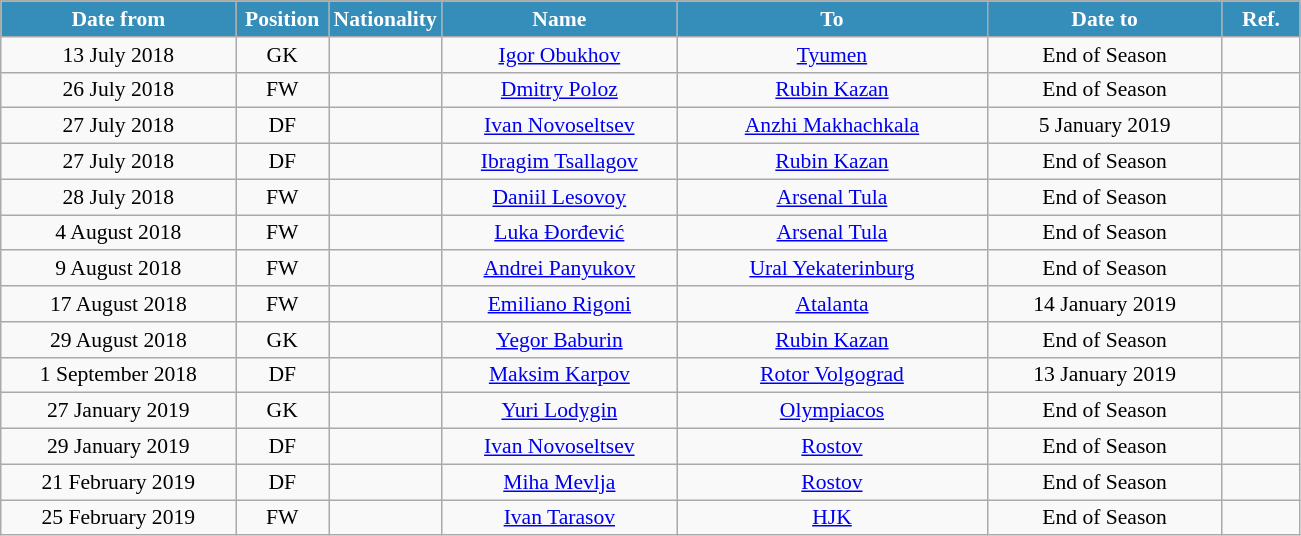<table class="wikitable" style="text-align:center; font-size:90%; ">
<tr>
<th style="background:#348EB9; color:white; width:150px;">Date from</th>
<th style="background:#348EB9; color:white; width:55px;">Position</th>
<th style="background:#348EB9; color:white; width:55px;">Nationality</th>
<th style="background:#348EB9; color:white; width:150px;">Name</th>
<th style="background:#348EB9; color:white; width:200px;">To</th>
<th style="background:#348EB9; color:white; width:150px;">Date to</th>
<th style="background:#348EB9; color:white; width:45px;">Ref.</th>
</tr>
<tr>
<td>13 July 2018</td>
<td>GK</td>
<td></td>
<td><a href='#'>Igor Obukhov</a></td>
<td><a href='#'>Tyumen</a></td>
<td>End of Season</td>
<td></td>
</tr>
<tr>
<td>26 July 2018</td>
<td>FW</td>
<td></td>
<td><a href='#'>Dmitry Poloz</a></td>
<td><a href='#'>Rubin Kazan</a></td>
<td>End of Season</td>
<td></td>
</tr>
<tr>
<td>27 July 2018</td>
<td>DF</td>
<td></td>
<td><a href='#'>Ivan Novoseltsev</a></td>
<td><a href='#'>Anzhi Makhachkala</a></td>
<td>5 January 2019</td>
<td></td>
</tr>
<tr>
<td>27 July 2018</td>
<td>DF</td>
<td></td>
<td><a href='#'>Ibragim Tsallagov</a></td>
<td><a href='#'>Rubin Kazan</a></td>
<td>End of Season</td>
<td></td>
</tr>
<tr>
<td>28 July 2018</td>
<td>FW</td>
<td></td>
<td><a href='#'>Daniil Lesovoy</a></td>
<td><a href='#'>Arsenal Tula</a></td>
<td>End of Season</td>
<td></td>
</tr>
<tr>
<td>4 August 2018</td>
<td>FW</td>
<td></td>
<td><a href='#'>Luka Đorđević</a></td>
<td><a href='#'>Arsenal Tula</a></td>
<td>End of Season</td>
<td></td>
</tr>
<tr>
<td>9 August 2018</td>
<td>FW</td>
<td></td>
<td><a href='#'>Andrei Panyukov</a></td>
<td><a href='#'>Ural Yekaterinburg</a></td>
<td>End of Season</td>
<td></td>
</tr>
<tr>
<td>17 August 2018</td>
<td>FW</td>
<td></td>
<td><a href='#'>Emiliano Rigoni</a></td>
<td><a href='#'>Atalanta</a></td>
<td>14 January 2019</td>
<td></td>
</tr>
<tr>
<td>29 August 2018</td>
<td>GK</td>
<td></td>
<td><a href='#'>Yegor Baburin</a></td>
<td><a href='#'>Rubin Kazan</a></td>
<td>End of Season</td>
<td></td>
</tr>
<tr>
<td>1 September 2018</td>
<td>DF</td>
<td></td>
<td><a href='#'>Maksim Karpov</a></td>
<td><a href='#'>Rotor Volgograd</a></td>
<td>13 January 2019</td>
<td></td>
</tr>
<tr>
<td>27 January 2019</td>
<td>GK</td>
<td></td>
<td><a href='#'>Yuri Lodygin</a></td>
<td><a href='#'>Olympiacos</a></td>
<td>End of Season</td>
<td></td>
</tr>
<tr>
<td>29 January 2019</td>
<td>DF</td>
<td></td>
<td><a href='#'>Ivan Novoseltsev</a></td>
<td><a href='#'>Rostov</a></td>
<td>End of Season</td>
<td></td>
</tr>
<tr>
<td>21 February 2019</td>
<td>DF</td>
<td></td>
<td><a href='#'>Miha Mevlja</a></td>
<td><a href='#'>Rostov</a></td>
<td>End of Season</td>
<td></td>
</tr>
<tr>
<td>25 February 2019</td>
<td>FW</td>
<td></td>
<td><a href='#'>Ivan Tarasov</a></td>
<td><a href='#'>HJK</a></td>
<td>End of Season</td>
<td></td>
</tr>
</table>
